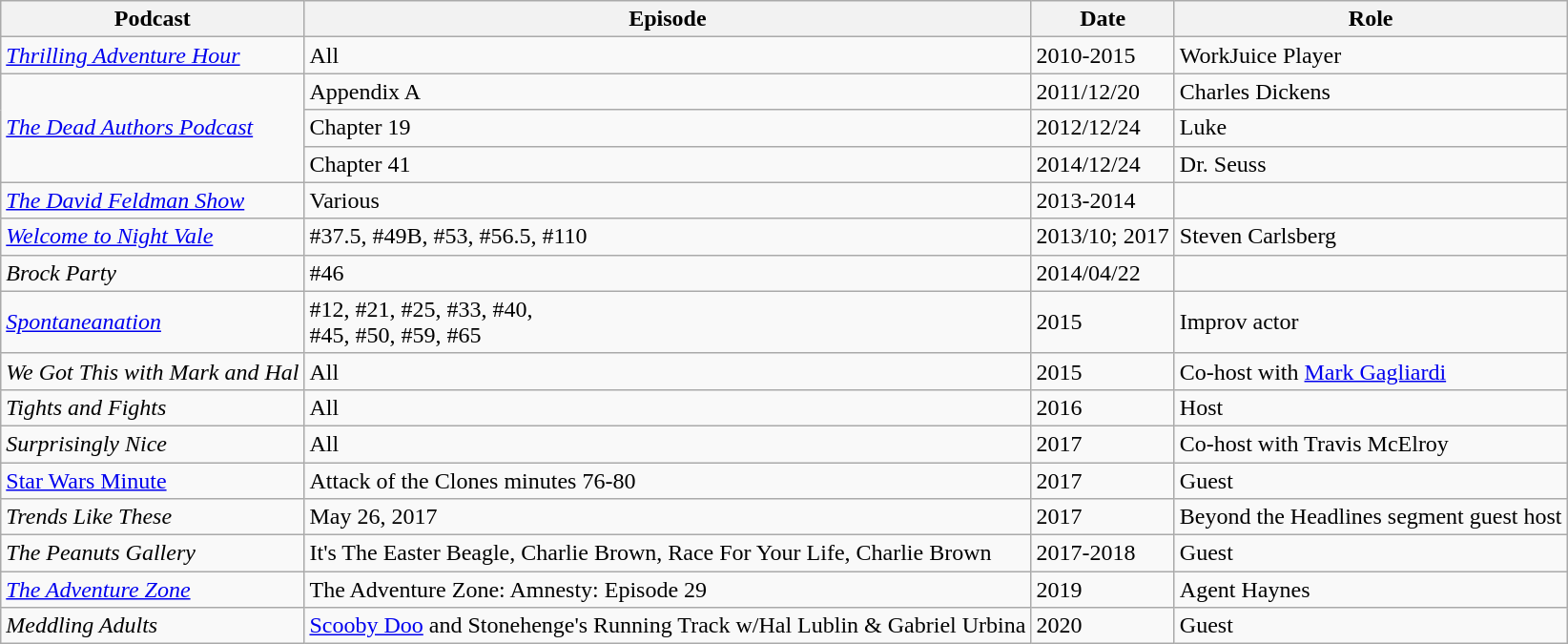<table class="wikitable sortable">
<tr>
<th>Podcast</th>
<th>Episode</th>
<th>Date</th>
<th>Role</th>
</tr>
<tr>
<td><em><a href='#'>Thrilling Adventure Hour</a></em></td>
<td>All</td>
<td>2010-2015</td>
<td>WorkJuice Player</td>
</tr>
<tr>
<td rowspan="3"><em><a href='#'>The Dead Authors Podcast</a></em></td>
<td>Appendix A</td>
<td>2011/12/20</td>
<td>Charles Dickens</td>
</tr>
<tr>
<td>Chapter 19</td>
<td>2012/12/24</td>
<td>Luke</td>
</tr>
<tr>
<td>Chapter 41</td>
<td>2014/12/24</td>
<td>Dr. Seuss</td>
</tr>
<tr>
<td><em><a href='#'>The David Feldman Show</a></em></td>
<td>Various</td>
<td>2013-2014</td>
<td></td>
</tr>
<tr>
<td><em><a href='#'>Welcome to Night Vale</a></em></td>
<td>#37.5, #49B, #53, #56.5, #110</td>
<td>2013/10; 2017</td>
<td>Steven Carlsberg</td>
</tr>
<tr>
<td><em>Brock Party</em></td>
<td>#46</td>
<td>2014/04/22</td>
<td></td>
</tr>
<tr>
<td><em><a href='#'>Spontaneanation</a></em></td>
<td>#12, #21, #25, #33, #40,<br>#45, #50, #59, #65</td>
<td>2015</td>
<td>Improv actor</td>
</tr>
<tr>
<td><em>We Got This with Mark and Hal</em></td>
<td>All</td>
<td>2015</td>
<td>Co-host with <a href='#'>Mark Gagliardi</a></td>
</tr>
<tr>
<td><em>Tights and Fights</em></td>
<td>All</td>
<td>2016</td>
<td>Host</td>
</tr>
<tr>
<td><em>Surprisingly Nice</em></td>
<td>All</td>
<td>2017</td>
<td>Co-host with Travis McElroy</td>
</tr>
<tr>
<td><a href='#'>Star Wars Minute</a></td>
<td>Attack of the Clones minutes 76-80</td>
<td>2017</td>
<td>Guest</td>
</tr>
<tr>
<td><em>Trends Like These</em></td>
<td>May 26, 2017</td>
<td>2017</td>
<td>Beyond the Headlines segment guest host</td>
</tr>
<tr>
<td><em>The Peanuts Gallery</em></td>
<td>It's The Easter Beagle, Charlie Brown, Race For Your Life, Charlie Brown</td>
<td>2017-2018</td>
<td>Guest</td>
</tr>
<tr>
<td><em><a href='#'>The Adventure Zone</a></em></td>
<td>The Adventure Zone: Amnesty: Episode 29</td>
<td>2019</td>
<td>Agent Haynes</td>
</tr>
<tr>
<td><em>Meddling Adults</em></td>
<td><a href='#'>Scooby Doo</a> and Stonehenge's Running Track w/Hal Lublin & Gabriel Urbina</td>
<td>2020</td>
<td>Guest</td>
</tr>
</table>
